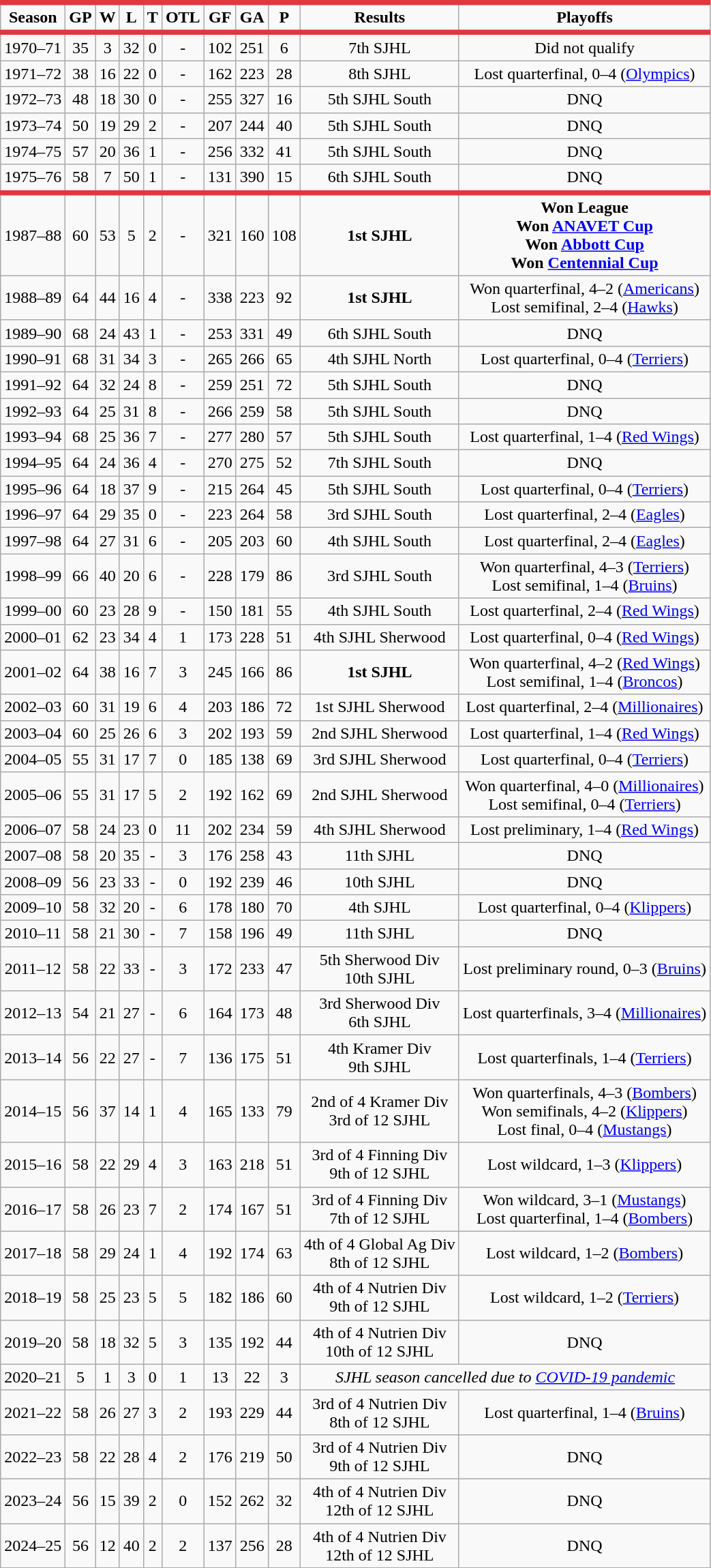<table class="wikitable">
<tr align="center"  style="border-top:#E2373C 5px solid; border-bottom:#E2373C 5px solid">
<td><strong>Season</strong></td>
<td><strong>GP</strong></td>
<td><strong>W</strong></td>
<td><strong>L</strong></td>
<td><strong>T</strong></td>
<td><strong>OTL</strong></td>
<td><strong>GF</strong></td>
<td><strong>GA</strong></td>
<td><strong>P</strong></td>
<td><strong>Results</strong></td>
<td><strong>Playoffs</strong></td>
</tr>
<tr align="center">
<td>1970–71</td>
<td>35</td>
<td>3</td>
<td>32</td>
<td>0</td>
<td>-</td>
<td>102</td>
<td>251</td>
<td>6</td>
<td>7th SJHL</td>
<td>Did not qualify</td>
</tr>
<tr align="center">
<td>1971–72</td>
<td>38</td>
<td>16</td>
<td>22</td>
<td>0</td>
<td>-</td>
<td>162</td>
<td>223</td>
<td>28</td>
<td>8th SJHL</td>
<td>Lost quarterfinal, 0–4 (<a href='#'>Olympics</a>)</td>
</tr>
<tr align="center">
<td>1972–73</td>
<td>48</td>
<td>18</td>
<td>30</td>
<td>0</td>
<td>-</td>
<td>255</td>
<td>327</td>
<td>16</td>
<td>5th SJHL South</td>
<td>DNQ</td>
</tr>
<tr align="center">
<td>1973–74</td>
<td>50</td>
<td>19</td>
<td>29</td>
<td>2</td>
<td>-</td>
<td>207</td>
<td>244</td>
<td>40</td>
<td>5th SJHL South</td>
<td>DNQ</td>
</tr>
<tr align="center">
<td>1974–75</td>
<td>57</td>
<td>20</td>
<td>36</td>
<td>1</td>
<td>-</td>
<td>256</td>
<td>332</td>
<td>41</td>
<td>5th SJHL South</td>
<td>DNQ</td>
</tr>
<tr align="center">
<td>1975–76</td>
<td>58</td>
<td>7</td>
<td>50</td>
<td>1</td>
<td>-</td>
<td>131</td>
<td>390</td>
<td>15</td>
<td>6th SJHL South</td>
<td>DNQ</td>
</tr>
<tr align="center" style="border-top:#E2373C 5px solid">
<td>1987–88</td>
<td>60</td>
<td>53</td>
<td>5</td>
<td>2</td>
<td>-</td>
<td>321</td>
<td>160</td>
<td>108</td>
<td><strong>1st SJHL</strong></td>
<td><strong>Won League<br>Won <a href='#'>ANAVET Cup</a></strong><br><strong>Won <a href='#'>Abbott Cup</a><br>Won <a href='#'>Centennial Cup</a></strong></td>
</tr>
<tr align="center">
<td>1988–89</td>
<td>64</td>
<td>44</td>
<td>16</td>
<td>4</td>
<td>-</td>
<td>338</td>
<td>223</td>
<td>92</td>
<td><strong>1st SJHL</strong></td>
<td>Won quarterfinal, 4–2 (<a href='#'>Americans</a>)<br>Lost semifinal, 2–4 (<a href='#'>Hawks</a>)</td>
</tr>
<tr align="center">
<td>1989–90</td>
<td>68</td>
<td>24</td>
<td>43</td>
<td>1</td>
<td>-</td>
<td>253</td>
<td>331</td>
<td>49</td>
<td>6th SJHL South</td>
<td>DNQ</td>
</tr>
<tr align="center">
<td>1990–91</td>
<td>68</td>
<td>31</td>
<td>34</td>
<td>3</td>
<td>-</td>
<td>265</td>
<td>266</td>
<td>65</td>
<td>4th SJHL North</td>
<td>Lost quarterfinal, 0–4 (<a href='#'>Terriers</a>)</td>
</tr>
<tr align="center">
<td>1991–92</td>
<td>64</td>
<td>32</td>
<td>24</td>
<td>8</td>
<td>-</td>
<td>259</td>
<td>251</td>
<td>72</td>
<td>5th SJHL South</td>
<td>DNQ</td>
</tr>
<tr align="center">
<td>1992–93</td>
<td>64</td>
<td>25</td>
<td>31</td>
<td>8</td>
<td>-</td>
<td>266</td>
<td>259</td>
<td>58</td>
<td>5th SJHL South</td>
<td>DNQ</td>
</tr>
<tr align="center">
<td>1993–94</td>
<td>68</td>
<td>25</td>
<td>36</td>
<td>7</td>
<td>-</td>
<td>277</td>
<td>280</td>
<td>57</td>
<td>5th SJHL South</td>
<td>Lost quarterfinal, 1–4 (<a href='#'>Red Wings</a>)</td>
</tr>
<tr align="center">
<td>1994–95</td>
<td>64</td>
<td>24</td>
<td>36</td>
<td>4</td>
<td>-</td>
<td>270</td>
<td>275</td>
<td>52</td>
<td>7th SJHL South</td>
<td>DNQ</td>
</tr>
<tr align="center">
<td>1995–96</td>
<td>64</td>
<td>18</td>
<td>37</td>
<td>9</td>
<td>-</td>
<td>215</td>
<td>264</td>
<td>45</td>
<td>5th SJHL South</td>
<td>Lost quarterfinal, 0–4 (<a href='#'>Terriers</a>)</td>
</tr>
<tr align="center">
<td>1996–97</td>
<td>64</td>
<td>29</td>
<td>35</td>
<td>0</td>
<td>-</td>
<td>223</td>
<td>264</td>
<td>58</td>
<td>3rd SJHL South</td>
<td>Lost quarterfinal, 2–4 (<a href='#'>Eagles</a>)</td>
</tr>
<tr align="center">
<td>1997–98</td>
<td>64</td>
<td>27</td>
<td>31</td>
<td>6</td>
<td>-</td>
<td>205</td>
<td>203</td>
<td>60</td>
<td>4th SJHL South</td>
<td>Lost quarterfinal, 2–4 (<a href='#'>Eagles</a>)</td>
</tr>
<tr align="center">
<td>1998–99</td>
<td>66</td>
<td>40</td>
<td>20</td>
<td>6</td>
<td>-</td>
<td>228</td>
<td>179</td>
<td>86</td>
<td>3rd SJHL South</td>
<td>Won quarterfinal, 4–3 (<a href='#'>Terriers</a>)<br>Lost semifinal, 1–4 (<a href='#'>Bruins</a>)</td>
</tr>
<tr align="center">
<td>1999–00</td>
<td>60</td>
<td>23</td>
<td>28</td>
<td>9</td>
<td>-</td>
<td>150</td>
<td>181</td>
<td>55</td>
<td>4th SJHL South</td>
<td>Lost quarterfinal, 2–4 (<a href='#'>Red Wings</a>)</td>
</tr>
<tr align="center">
<td>2000–01</td>
<td>62</td>
<td>23</td>
<td>34</td>
<td>4</td>
<td>1</td>
<td>173</td>
<td>228</td>
<td>51</td>
<td>4th SJHL Sherwood</td>
<td>Lost quarterfinal, 0–4 (<a href='#'>Red Wings</a>)</td>
</tr>
<tr align="center">
<td>2001–02</td>
<td>64</td>
<td>38</td>
<td>16</td>
<td>7</td>
<td>3</td>
<td>245</td>
<td>166</td>
<td>86</td>
<td><strong>1st SJHL</strong></td>
<td>Won quarterfinal, 4–2 (<a href='#'>Red Wings</a>)<br>Lost semifinal, 1–4 (<a href='#'>Broncos</a>)</td>
</tr>
<tr align="center">
<td>2002–03</td>
<td>60</td>
<td>31</td>
<td>19</td>
<td>6</td>
<td>4</td>
<td>203</td>
<td>186</td>
<td>72</td>
<td>1st SJHL Sherwood</td>
<td>Lost quarterfinal, 2–4 (<a href='#'>Millionaires</a>)</td>
</tr>
<tr align="center">
<td>2003–04</td>
<td>60</td>
<td>25</td>
<td>26</td>
<td>6</td>
<td>3</td>
<td>202</td>
<td>193</td>
<td>59</td>
<td>2nd SJHL Sherwood</td>
<td>Lost quarterfinal, 1–4 (<a href='#'>Red Wings</a>)</td>
</tr>
<tr align="center">
<td>2004–05</td>
<td>55</td>
<td>31</td>
<td>17</td>
<td>7</td>
<td>0</td>
<td>185</td>
<td>138</td>
<td>69</td>
<td>3rd SJHL Sherwood</td>
<td>Lost quarterfinal, 0–4 (<a href='#'>Terriers</a>)</td>
</tr>
<tr align="center">
<td>2005–06</td>
<td>55</td>
<td>31</td>
<td>17</td>
<td>5</td>
<td>2</td>
<td>192</td>
<td>162</td>
<td>69</td>
<td>2nd SJHL Sherwood</td>
<td>Won quarterfinal, 4–0 (<a href='#'>Millionaires</a>)<br>Lost semifinal, 0–4 (<a href='#'>Terriers</a>)</td>
</tr>
<tr align="center">
<td>2006–07</td>
<td>58</td>
<td>24</td>
<td>23</td>
<td>0</td>
<td>11</td>
<td>202</td>
<td>234</td>
<td>59</td>
<td>4th SJHL Sherwood</td>
<td>Lost preliminary, 1–4 (<a href='#'>Red Wings</a>)</td>
</tr>
<tr align="center">
<td>2007–08</td>
<td>58</td>
<td>20</td>
<td>35</td>
<td>-</td>
<td>3</td>
<td>176</td>
<td>258</td>
<td>43</td>
<td>11th SJHL</td>
<td>DNQ</td>
</tr>
<tr align="center">
<td>2008–09</td>
<td>56</td>
<td>23</td>
<td>33</td>
<td>-</td>
<td>0</td>
<td>192</td>
<td>239</td>
<td>46</td>
<td>10th SJHL</td>
<td>DNQ</td>
</tr>
<tr align="center">
<td>2009–10</td>
<td>58</td>
<td>32</td>
<td>20</td>
<td>-</td>
<td>6</td>
<td>178</td>
<td>180</td>
<td>70</td>
<td>4th SJHL</td>
<td>Lost quarterfinal, 0–4 (<a href='#'>Klippers</a>)</td>
</tr>
<tr align="center">
<td>2010–11</td>
<td>58</td>
<td>21</td>
<td>30</td>
<td>-</td>
<td>7</td>
<td>158</td>
<td>196</td>
<td>49</td>
<td>11th SJHL</td>
<td>DNQ</td>
</tr>
<tr align="center">
<td>2011–12</td>
<td>58</td>
<td>22</td>
<td>33</td>
<td>-</td>
<td>3</td>
<td>172</td>
<td>233</td>
<td>47</td>
<td>5th Sherwood Div<br>10th SJHL</td>
<td>Lost preliminary round, 0–3 (<a href='#'>Bruins</a>)</td>
</tr>
<tr align="center">
<td>2012–13</td>
<td>54</td>
<td>21</td>
<td>27</td>
<td>-</td>
<td>6</td>
<td>164</td>
<td>173</td>
<td>48</td>
<td>3rd Sherwood Div<br>6th SJHL</td>
<td>Lost quarterfinals, 3–4 (<a href='#'>Millionaires</a>)</td>
</tr>
<tr align="center">
<td>2013–14</td>
<td>56</td>
<td>22</td>
<td>27</td>
<td>-</td>
<td>7</td>
<td>136</td>
<td>175</td>
<td>51</td>
<td>4th Kramer Div<br>9th SJHL</td>
<td>Lost quarterfinals, 1–4 (<a href='#'>Terriers</a>)</td>
</tr>
<tr align="center">
<td>2014–15</td>
<td>56</td>
<td>37</td>
<td>14</td>
<td>1</td>
<td>4</td>
<td>165</td>
<td>133</td>
<td>79</td>
<td>2nd of 4 Kramer Div<br>3rd of 12 SJHL</td>
<td>Won quarterfinals, 4–3 (<a href='#'>Bombers</a>)<br>Won semifinals, 4–2 (<a href='#'>Klippers</a>)<br>Lost final, 0–4 (<a href='#'>Mustangs</a>)</td>
</tr>
<tr align="center">
<td>2015–16</td>
<td>58</td>
<td>22</td>
<td>29</td>
<td>4</td>
<td>3</td>
<td>163</td>
<td>218</td>
<td>51</td>
<td>3rd of 4 Finning Div<br>9th of 12 SJHL</td>
<td>Lost wildcard, 1–3 (<a href='#'>Klippers</a>)</td>
</tr>
<tr align="center">
<td>2016–17</td>
<td>58</td>
<td>26</td>
<td>23</td>
<td>7</td>
<td>2</td>
<td>174</td>
<td>167</td>
<td>51</td>
<td>3rd of 4 Finning Div<br>7th of 12 SJHL</td>
<td>Won wildcard, 3–1 (<a href='#'>Mustangs</a>)<br>Lost quarterfinal, 1–4 (<a href='#'>Bombers</a>)</td>
</tr>
<tr align="center">
<td>2017–18</td>
<td>58</td>
<td>29</td>
<td>24</td>
<td>1</td>
<td>4</td>
<td>192</td>
<td>174</td>
<td>63</td>
<td>4th of 4 Global Ag Div<br>8th of 12 SJHL</td>
<td>Lost wildcard, 1–2 (<a href='#'>Bombers</a>)</td>
</tr>
<tr align="center">
<td>2018–19</td>
<td>58</td>
<td>25</td>
<td>23</td>
<td>5</td>
<td>5</td>
<td>182</td>
<td>186</td>
<td>60</td>
<td>4th of 4 Nutrien Div<br>9th of 12 SJHL</td>
<td>Lost wildcard, 1–2 (<a href='#'>Terriers</a>)</td>
</tr>
<tr align="center">
<td>2019–20</td>
<td>58</td>
<td>18</td>
<td>32</td>
<td>5</td>
<td>3</td>
<td>135</td>
<td>192</td>
<td>44</td>
<td>4th of 4 Nutrien Div<br>10th of 12 SJHL</td>
<td>DNQ</td>
</tr>
<tr align="center">
<td>2020–21</td>
<td>5</td>
<td>1</td>
<td>3</td>
<td>0</td>
<td>1</td>
<td>13</td>
<td>22</td>
<td>3</td>
<td colspan=2><em>SJHL season cancelled due to <a href='#'>COVID-19 pandemic</a></em></td>
</tr>
<tr align="center">
<td>2021–22</td>
<td>58</td>
<td>26</td>
<td>27</td>
<td>3</td>
<td>2</td>
<td>193</td>
<td>229</td>
<td>44</td>
<td>3rd of 4 Nutrien Div<br>8th of 12 SJHL</td>
<td>Lost quarterfinal, 1–4 (<a href='#'>Bruins</a>)</td>
</tr>
<tr align="center">
<td>2022–23</td>
<td>58</td>
<td>22</td>
<td>28</td>
<td>4</td>
<td>2</td>
<td>176</td>
<td>219</td>
<td>50</td>
<td>3rd of 4 Nutrien Div<br>9th of 12 SJHL</td>
<td>DNQ</td>
</tr>
<tr align="center">
<td>2023–24</td>
<td>56</td>
<td>15</td>
<td>39</td>
<td>2</td>
<td>0</td>
<td>152</td>
<td>262</td>
<td>32</td>
<td>4th of 4 Nutrien Div<br>12th of 12 SJHL</td>
<td>DNQ</td>
</tr>
<tr align="center">
<td>2024–25</td>
<td>56</td>
<td>12</td>
<td>40</td>
<td>2</td>
<td>2</td>
<td>137</td>
<td>256</td>
<td>28</td>
<td>4th of 4 Nutrien Div<br>12th of 12 SJHL</td>
<td>DNQ</td>
</tr>
</table>
